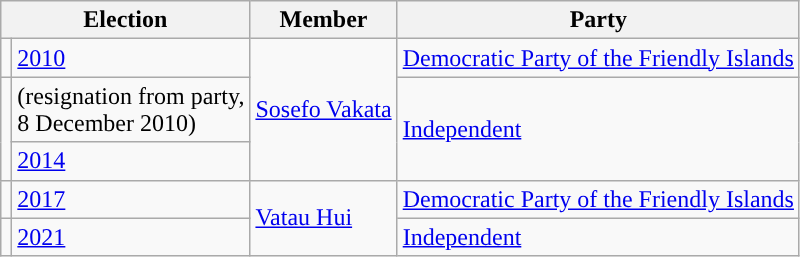<table class="wikitable">
<tr>
<th colspan="2">Election</th>
<th>Member</th>
<th>Party</th>
</tr>
<tr>
<td style="background-color: "></td>
<td><a href='#'>2010</a></td>
<td rowspan = "3"><a href='#'>Sosefo Vakata</a></td>
<td><a href='#'>Democratic Party of the Friendly Islands</a></td>
</tr>
<tr>
<td rowspan="2" style="background-color: "></td>
<td>(resignation from party,<br>8 December 2010)</td>
<td rowspan = "2"><a href='#'>Independent</a></td>
</tr>
<tr>
<td><a href='#'>2014</a></td>
</tr>
<tr>
<td style="background-color: "></td>
<td><a href='#'>2017</a></td>
<td rowspan="2"><a href='#'>Vatau Hui</a></td>
<td><a href='#'>Democratic Party of the Friendly Islands</a></td>
</tr>
<tr>
<td style="background-color: "></td>
<td><a href='#'>2021</a></td>
<td><a href='#'>Independent</a></td>
</tr>
</table>
